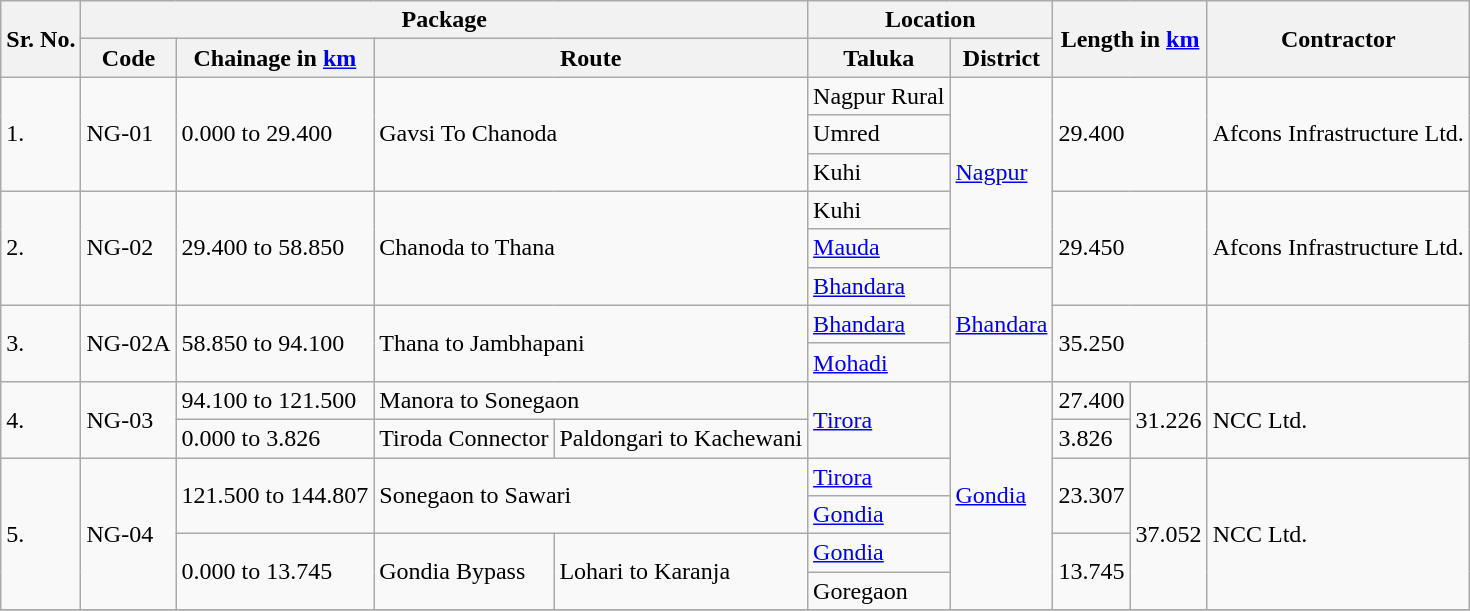<table class= "wikitable sortable mw-collapsible">
<tr>
<th rowspan="2">Sr. No.</th>
<th colspan="4">Package</th>
<th colspan="2">Location</th>
<th colspan="2" rowspan="2">Length in <a href='#'>km</a></th>
<th rowspan="2">Contractor</th>
</tr>
<tr>
<th>Code</th>
<th>Chainage in <a href='#'>km</a></th>
<th colspan="2">Route</th>
<th>Taluka</th>
<th>District</th>
</tr>
<tr>
<td rowspan="3">1.</td>
<td rowspan="3">NG-01</td>
<td rowspan="3">0.000 to 29.400</td>
<td colspan="2" rowspan="3">Gavsi To Chanoda</td>
<td>Nagpur Rural</td>
<td rowspan="5"><a href='#'>Nagpur</a></td>
<td colspan="2" rowspan="3">29.400</td>
<td rowspan="3">Afcons Infrastructure Ltd.</td>
</tr>
<tr>
<td>Umred</td>
</tr>
<tr>
<td>Kuhi</td>
</tr>
<tr>
<td rowspan="3">2.</td>
<td rowspan="3">NG-02</td>
<td rowspan="3">29.400 to 58.850</td>
<td colspan="2" rowspan="3">Chanoda to Thana</td>
<td>Kuhi</td>
<td colspan="2" rowspan="3">29.450</td>
<td rowspan="3">Afcons Infrastructure Ltd.</td>
</tr>
<tr>
<td><a href='#'>Mauda</a></td>
</tr>
<tr>
<td><a href='#'>Bhandara</a></td>
<td rowspan="3"><a href='#'>Bhandara</a></td>
</tr>
<tr>
<td rowspan="2">3.</td>
<td rowspan="2">NG-02A</td>
<td rowspan="2">58.850 to 94.100</td>
<td colspan="2" rowspan="2">Thana to Jambhapani</td>
<td><a href='#'>Bhandara</a></td>
<td colspan="2" rowspan="2">35.250</td>
<td rowspan="2"></td>
</tr>
<tr>
<td><a href='#'>Mohadi</a></td>
</tr>
<tr>
<td rowspan="2">4.</td>
<td rowspan="2">NG-03</td>
<td>94.100 to 121.500</td>
<td colspan="2">Manora to Sonegaon</td>
<td rowspan="2"><a href='#'>Tirora</a></td>
<td rowspan="6"><a href='#'>Gondia</a></td>
<td>27.400</td>
<td rowspan="2" style="text-align:center;">31.226</td>
<td rowspan="2">NCC Ltd.</td>
</tr>
<tr>
<td>0.000 to 3.826</td>
<td>Tiroda Connector</td>
<td>Paldongari to Kachewani</td>
<td>3.826</td>
</tr>
<tr>
<td rowspan="4">5.</td>
<td rowspan="4">NG-04</td>
<td rowspan="2">121.500 to 144.807</td>
<td colspan="2" rowspan="2">Sonegaon to Sawari</td>
<td><a href='#'>Tirora</a></td>
<td rowspan="2">23.307</td>
<td rowspan="4" style="text-align:center;">37.052</td>
<td rowspan="4">NCC Ltd.</td>
</tr>
<tr>
<td><a href='#'>Gondia</a></td>
</tr>
<tr>
<td rowspan="2">0.000 to 13.745</td>
<td rowspan="2">Gondia Bypass</td>
<td rowspan="2">Lohari to Karanja</td>
<td><a href='#'>Gondia</a></td>
<td rowspan="2">13.745</td>
</tr>
<tr>
<td>Goregaon</td>
</tr>
<tr>
</tr>
</table>
